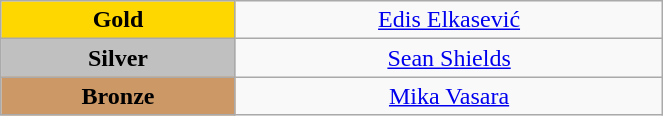<table class="wikitable" style="text-align:center; " width="35%">
<tr>
<td bgcolor="gold"><strong>Gold</strong></td>
<td><a href='#'>Edis Elkasević</a><br>  <small><em></em></small></td>
</tr>
<tr>
<td bgcolor="silver"><strong>Silver</strong></td>
<td><a href='#'>Sean Shields</a><br>  <small><em></em></small></td>
</tr>
<tr>
<td bgcolor="CC9966"><strong>Bronze</strong></td>
<td><a href='#'>Mika Vasara</a><br>  <small><em></em></small></td>
</tr>
</table>
